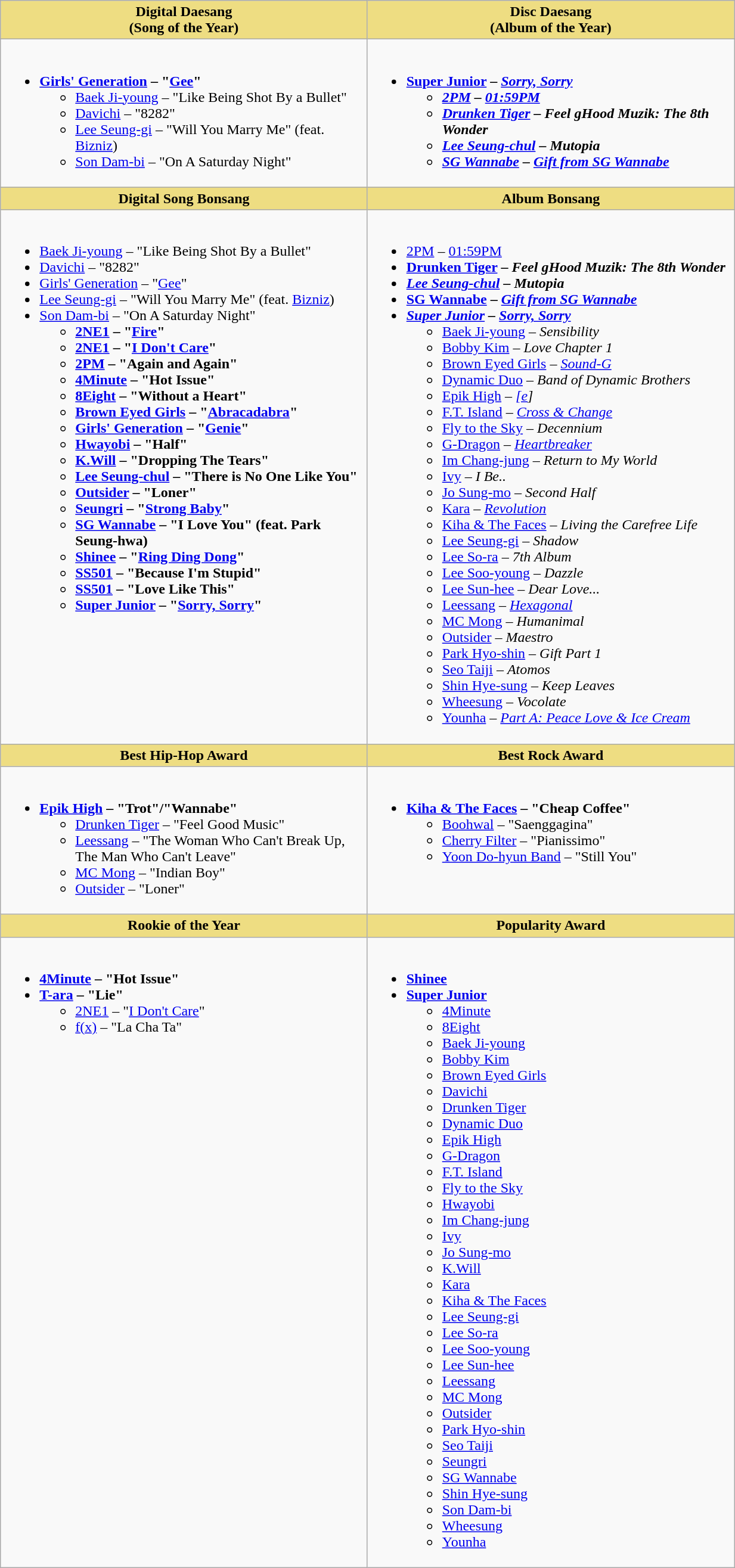<table class="wikitable" style="width:65%">
<tr>
<th scope="col" style="background:#EEDD82; width:30%">Digital Daesang<br>(Song of the Year)</th>
<th scope="col" style="background:#EEDD82; width:30%">Disc Daesang<br>(Album of the Year)</th>
</tr>
<tr>
<td style="vertical-align:top"><br><ul><li><strong><a href='#'>Girls' Generation</a> – "<a href='#'>Gee</a>"</strong><ul><li><a href='#'>Baek Ji-young</a> – "Like Being Shot By a Bullet"</li><li><a href='#'>Davichi</a> – "8282"</li><li><a href='#'>Lee Seung-gi</a> – "Will You Marry Me" (feat. <a href='#'>Bizniz</a>)</li><li><a href='#'>Son Dam-bi</a> – "On A Saturday Night"</li></ul></li></ul></td>
<td style="vertical-align:top"><br><ul><li><strong><a href='#'>Super Junior</a> – <em><a href='#'>Sorry, Sorry</a><strong><em><ul><li><a href='#'>2PM</a> – </em><a href='#'>01:59PM</a><em></li><li><a href='#'>Drunken Tiger</a> – </em>Feel gHood Muzik: The 8th Wonder<em></li><li><a href='#'>Lee Seung-chul</a> – </em>Mutopia<em></li><li><a href='#'>SG Wannabe</a> – </em><a href='#'>Gift from SG Wannabe</a><em></li></ul></li></ul></td>
</tr>
<tr>
<th scope="col" style="background:#EEDD82; width:30%">Digital Song Bonsang</th>
<th scope="col" style="background:#EEDD82; width:30%">Album Bonsang</th>
</tr>
<tr>
<td style="vertical-align:top"><br><ul><li></strong><a href='#'>Baek Ji-young</a> – "Like Being Shot By a Bullet"<strong></li><li></strong><a href='#'>Davichi</a> – "8282"<strong></li><li></strong><a href='#'>Girls' Generation</a> – "<a href='#'>Gee</a>"<strong></li><li></strong><a href='#'>Lee Seung-gi</a> – "Will You Marry Me" (feat. <a href='#'>Bizniz</a>)<strong></li><li></strong><a href='#'>Son Dam-bi</a> – "On A Saturday Night"<strong><ul><li><a href='#'>2NE1</a> – "<a href='#'>Fire</a>"</li><li><a href='#'>2NE1</a> – "<a href='#'>I Don't Care</a>"</li><li><a href='#'>2PM</a> – "Again and Again"</li><li><a href='#'>4Minute</a> – "Hot Issue"</li><li><a href='#'>8Eight</a> – "Without a Heart"</li><li><a href='#'>Brown Eyed Girls</a> – "<a href='#'>Abracadabra</a>"</li><li><a href='#'>Girls' Generation</a> – "<a href='#'>Genie</a>"</li><li><a href='#'>Hwayobi</a> – "Half"</li><li><a href='#'>K.Will</a> – "Dropping The Tears"</li><li><a href='#'>Lee Seung-chul</a> – "There is No One Like You"</li><li><a href='#'>Outsider</a> – "Loner"</li><li><a href='#'>Seungri</a> – "<a href='#'>Strong Baby</a>"</li><li><a href='#'>SG Wannabe</a> – "I Love You" (feat. Park Seung-hwa)</li><li><a href='#'>Shinee</a> – "<a href='#'>Ring Ding Dong</a>"</li><li><a href='#'>SS501</a> – "Because I'm Stupid"</li><li><a href='#'>SS501</a> – "Love Like This"</li><li><a href='#'>Super Junior</a> – "<a href='#'>Sorry, Sorry</a>"</li></ul></li></ul></td>
<td style="vertical-align:top"><br><ul><li></strong><a href='#'>2PM</a> – </em><a href='#'>01:59PM</a></em></strong></li><li><strong><a href='#'>Drunken Tiger</a> – <em>Feel gHood Muzik: The 8th Wonder<strong><em></li><li></strong><a href='#'>Lee Seung-chul</a> – </em>Mutopia</em></strong></li><li><strong><a href='#'>SG Wannabe</a> – <em><a href='#'>Gift from SG Wannabe</a><strong><em></li><li></strong><a href='#'>Super Junior</a> – </em><a href='#'>Sorry, Sorry</a></em></strong><ul><li><a href='#'>Baek Ji-young</a> – <em>Sensibility</em></li><li><a href='#'>Bobby Kim</a> – <em>Love Chapter 1</em></li><li><a href='#'>Brown Eyed Girls</a> – <em><a href='#'>Sound-G</a></em></li><li><a href='#'>Dynamic Duo</a> – <em>Band of Dynamic Brothers</em></li><li><a href='#'>Epik High</a> – <em><a href='#'>[e</a>]</em></li><li><a href='#'>F.T. Island</a> – <em><a href='#'>Cross & Change</a></em></li><li><a href='#'>Fly to the Sky</a> – <em>Decennium</em></li><li><a href='#'>G-Dragon</a> – <em><a href='#'>Heartbreaker</a></em></li><li><a href='#'>Im Chang-jung</a> – <em>Return to My World</em></li><li><a href='#'>Ivy</a> – <em>I Be..</em></li><li><a href='#'>Jo Sung-mo</a> – <em>Second Half</em></li><li><a href='#'>Kara</a> – <em><a href='#'>Revolution</a></em></li><li><a href='#'>Kiha & The Faces</a> – <em>Living the Carefree Life</em></li><li><a href='#'>Lee Seung-gi</a> – <em>Shadow</em></li><li><a href='#'>Lee So-ra</a> – <em>7th Album</em></li><li><a href='#'>Lee Soo-young</a> – <em>Dazzle</em></li><li><a href='#'>Lee Sun-hee</a> – <em>Dear Love...</em></li><li><a href='#'>Leessang</a> – <em><a href='#'>Hexagonal</a></em></li><li><a href='#'>MC Mong</a> – <em>Humanimal</em></li><li><a href='#'>Outsider</a> – <em>Maestro</em></li><li><a href='#'>Park Hyo-shin</a> – <em>Gift Part 1</em></li><li><a href='#'>Seo Taiji</a> – <em>Atomos</em></li><li><a href='#'>Shin Hye-sung</a> – <em>Keep Leaves</em></li><li><a href='#'>Wheesung</a> – <em>Vocolate</em></li><li><a href='#'>Younha</a> – <em><a href='#'>Part A: Peace Love & Ice Cream</a></em></li></ul></li></ul></td>
</tr>
<tr>
<th scope="col" style="background:#EEDD82; width:30%">Best Hip-Hop Award</th>
<th scope="col" style="background:#EEDD82; width:30%">Best Rock Award</th>
</tr>
<tr>
<td style="vertical-align:top"><br><ul><li><strong><a href='#'>Epik High</a> – "Trot"/"Wannabe"</strong><ul><li><a href='#'>Drunken Tiger</a> – "Feel Good Music"</li><li><a href='#'>Leessang</a> – "The Woman Who Can't Break Up, The Man Who Can't Leave"</li><li><a href='#'>MC Mong</a> – "Indian Boy"</li><li><a href='#'>Outsider</a> – "Loner"</li></ul></li></ul></td>
<td style="vertical-align:top"><br><ul><li><strong><a href='#'>Kiha & The Faces</a> – "Cheap Coffee"</strong><ul><li><a href='#'>Boohwal</a> – "Saenggagina"</li><li><a href='#'>Cherry Filter</a> – "Pianissimo"</li><li><a href='#'>Yoon Do-hyun Band</a> – "Still You"</li></ul></li></ul></td>
</tr>
<tr>
<th scope="col" style="background:#EEDD82; width:30%">Rookie of the Year</th>
<th scope="col" style="background:#EEDD82; width:30%">Popularity Award</th>
</tr>
<tr>
<td style="vertical-align:top"><br><ul><li><strong><a href='#'>4Minute</a> – "Hot Issue"</strong></li><li><strong><a href='#'>T-ara</a> – "Lie" </strong><ul><li><a href='#'>2NE1</a> – "<a href='#'>I Don't Care</a>"</li><li><a href='#'>f(x)</a> – "La Cha Ta"</li></ul></li></ul></td>
<td style="vertical-align:top"><br><ul><li><strong><a href='#'>Shinee</a></strong></li><li><strong><a href='#'>Super Junior</a></strong><ul><li><a href='#'>4Minute</a></li><li><a href='#'>8Eight</a></li><li><a href='#'>Baek Ji-young</a></li><li><a href='#'>Bobby Kim</a></li><li><a href='#'>Brown Eyed Girls</a></li><li><a href='#'>Davichi</a></li><li><a href='#'>Drunken Tiger</a></li><li><a href='#'>Dynamic Duo</a></li><li><a href='#'>Epik High</a></li><li><a href='#'>G-Dragon</a></li><li><a href='#'>F.T. Island</a></li><li><a href='#'>Fly to the Sky</a></li><li><a href='#'>Hwayobi</a></li><li><a href='#'>Im Chang-jung</a></li><li><a href='#'>Ivy</a></li><li><a href='#'>Jo Sung-mo</a></li><li><a href='#'>K.Will</a></li><li><a href='#'>Kara</a></li><li><a href='#'>Kiha & The Faces</a></li><li><a href='#'>Lee Seung-gi</a></li><li><a href='#'>Lee So-ra</a></li><li><a href='#'>Lee Soo-young</a></li><li><a href='#'>Lee Sun-hee</a></li><li><a href='#'>Leessang</a></li><li><a href='#'>MC Mong</a></li><li><a href='#'>Outsider</a></li><li><a href='#'>Park Hyo-shin</a></li><li><a href='#'>Seo Taiji</a></li><li><a href='#'>Seungri</a></li><li><a href='#'>SG Wannabe</a></li><li><a href='#'>Shin Hye-sung</a></li><li><a href='#'>Son Dam-bi</a></li><li><a href='#'>Wheesung</a></li><li><a href='#'>Younha</a></li></ul></li></ul></td>
</tr>
</table>
